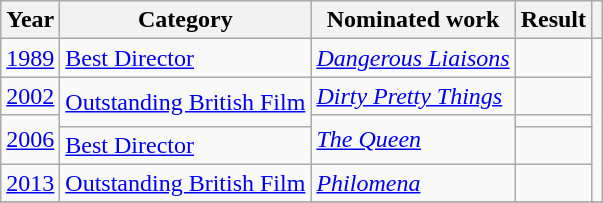<table class="wikitable">
<tr>
<th>Year</th>
<th>Category</th>
<th>Nominated work</th>
<th>Result</th>
<th></th>
</tr>
<tr>
<td><a href='#'>1989</a></td>
<td><a href='#'>Best Director</a></td>
<td><em><a href='#'>Dangerous Liaisons</a></em></td>
<td></td>
<td rowspan=5></td>
</tr>
<tr>
<td><a href='#'>2002</a></td>
<td rowspan=2><a href='#'>Outstanding British Film</a></td>
<td><em><a href='#'>Dirty Pretty Things</a></em></td>
<td></td>
</tr>
<tr>
<td rowspan=2><a href='#'>2006</a></td>
<td rowspan=2><em><a href='#'>The Queen</a></em></td>
<td></td>
</tr>
<tr>
<td><a href='#'>Best Director</a></td>
<td></td>
</tr>
<tr>
<td><a href='#'>2013</a></td>
<td><a href='#'>Outstanding British Film</a></td>
<td><em><a href='#'>Philomena</a></em></td>
<td></td>
</tr>
<tr>
</tr>
</table>
